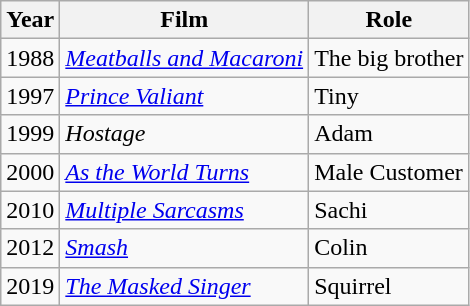<table class="wikitable">
<tr>
<th>Year</th>
<th>Film</th>
<th>Role</th>
</tr>
<tr>
<td>1988</td>
<td><em><a href='#'>Meatballs and Macaroni</a></em></td>
<td>The big brother</td>
</tr>
<tr>
<td>1997</td>
<td><em><a href='#'>Prince Valiant</a></em></td>
<td>Tiny</td>
</tr>
<tr>
<td>1999</td>
<td><em>Hostage</em></td>
<td>Adam</td>
</tr>
<tr>
<td>2000</td>
<td><em><a href='#'>As the World Turns</a></em></td>
<td>Male Customer</td>
</tr>
<tr>
<td>2010</td>
<td><em><a href='#'>Multiple Sarcasms</a></em></td>
<td>Sachi</td>
</tr>
<tr>
<td>2012</td>
<td><em><a href='#'>Smash</a></em></td>
<td>Colin</td>
</tr>
<tr>
<td>2019</td>
<td><em><a href='#'>The Masked Singer</a></em></td>
<td>Squirrel</td>
</tr>
</table>
